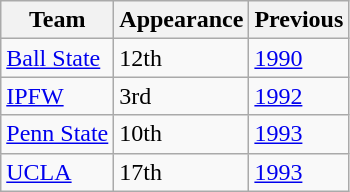<table class="wikitable sortable">
<tr>
<th>Team</th>
<th>Appearance</th>
<th>Previous</th>
</tr>
<tr>
<td><a href='#'>Ball State</a></td>
<td>12th</td>
<td><a href='#'>1990</a></td>
</tr>
<tr>
<td><a href='#'>IPFW</a></td>
<td>3rd</td>
<td><a href='#'>1992</a></td>
</tr>
<tr>
<td><a href='#'>Penn State</a></td>
<td>10th</td>
<td><a href='#'>1993</a></td>
</tr>
<tr>
<td><a href='#'>UCLA</a></td>
<td>17th</td>
<td><a href='#'>1993</a></td>
</tr>
</table>
